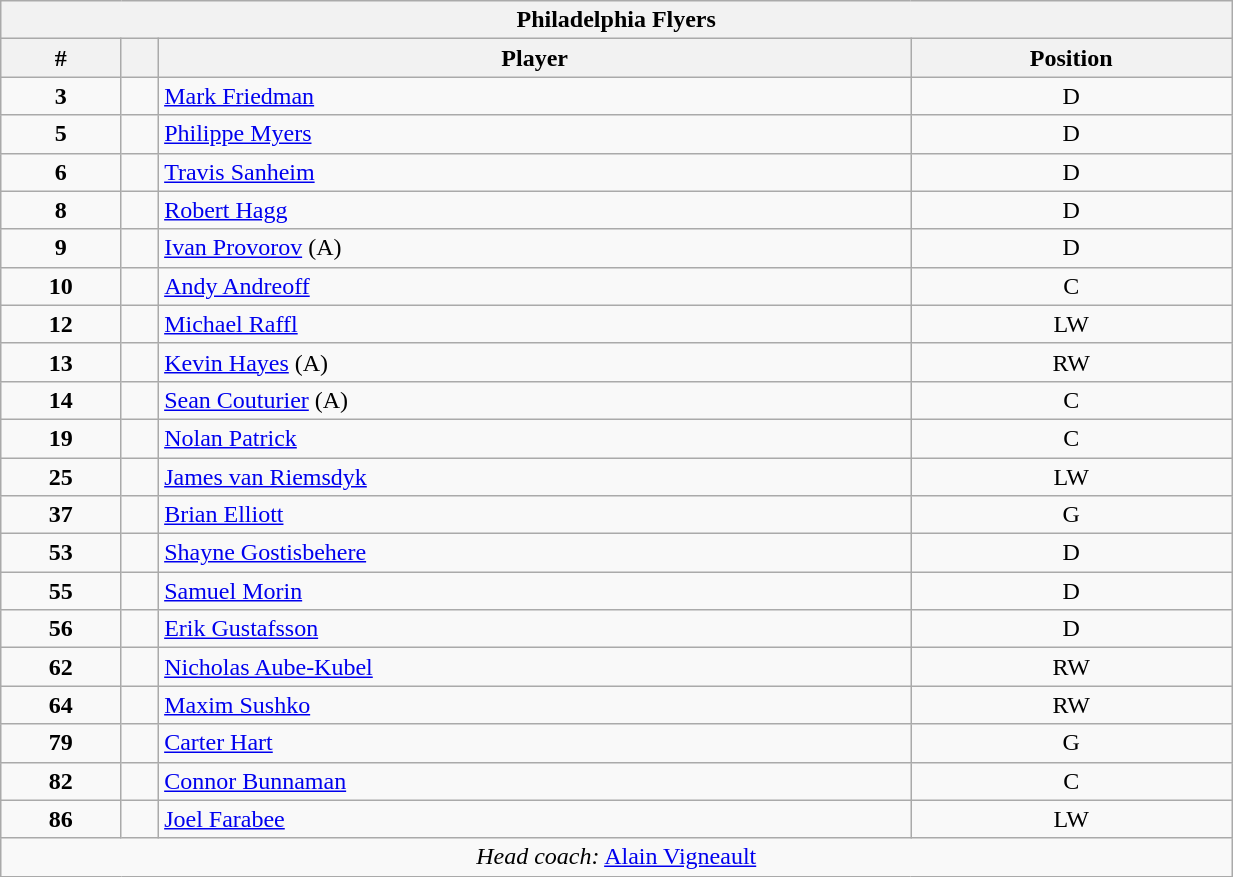<table class="wikitable" style="width:65%; text-align:center;">
<tr>
<th colspan=4>Philadelphia Flyers</th>
</tr>
<tr>
<th>#</th>
<th></th>
<th>Player</th>
<th>Position</th>
</tr>
<tr>
<td><strong>3</strong></td>
<td align=center></td>
<td align=left><a href='#'>Mark Friedman</a></td>
<td>D</td>
</tr>
<tr>
<td><strong>5</strong></td>
<td align=center></td>
<td align=left><a href='#'>Philippe Myers</a></td>
<td>D</td>
</tr>
<tr>
<td><strong>6</strong></td>
<td align=center></td>
<td align=left><a href='#'>Travis Sanheim</a></td>
<td>D</td>
</tr>
<tr>
<td><strong>8</strong></td>
<td align=center></td>
<td align=left><a href='#'>Robert Hagg</a></td>
<td>D</td>
</tr>
<tr>
<td><strong>9</strong></td>
<td align=center></td>
<td align=left><a href='#'>Ivan Provorov</a> (A)</td>
<td>D</td>
</tr>
<tr>
<td><strong>10</strong></td>
<td align=center></td>
<td align=left><a href='#'>Andy Andreoff</a></td>
<td>C</td>
</tr>
<tr>
<td><strong>12</strong></td>
<td align=center></td>
<td align=left><a href='#'>Michael Raffl</a></td>
<td>LW</td>
</tr>
<tr>
<td><strong>13</strong></td>
<td align=center></td>
<td align=left><a href='#'>Kevin Hayes</a> (A)</td>
<td>RW</td>
</tr>
<tr>
<td><strong>14</strong></td>
<td align=center></td>
<td align=left><a href='#'>Sean Couturier</a> (A)</td>
<td>C</td>
</tr>
<tr>
<td><strong>19</strong></td>
<td align=center></td>
<td align=left><a href='#'>Nolan Patrick</a></td>
<td>C</td>
</tr>
<tr>
<td><strong>25</strong></td>
<td align=center></td>
<td align=left><a href='#'>James van Riemsdyk</a></td>
<td>LW</td>
</tr>
<tr>
<td><strong>37</strong></td>
<td align=center></td>
<td align=left><a href='#'>Brian Elliott</a></td>
<td>G</td>
</tr>
<tr>
<td><strong>53</strong></td>
<td align=center></td>
<td align=left><a href='#'>Shayne Gostisbehere</a></td>
<td>D</td>
</tr>
<tr>
<td><strong>55</strong></td>
<td align=center></td>
<td align=left><a href='#'>Samuel Morin</a></td>
<td>D</td>
</tr>
<tr>
<td><strong>56</strong></td>
<td align=center></td>
<td align=left><a href='#'>Erik Gustafsson</a></td>
<td>D</td>
</tr>
<tr>
<td><strong>62</strong></td>
<td align=center></td>
<td align=left><a href='#'>Nicholas Aube-Kubel</a></td>
<td>RW</td>
</tr>
<tr>
<td><strong>64</strong></td>
<td align=center></td>
<td align=left><a href='#'>Maxim Sushko</a></td>
<td>RW</td>
</tr>
<tr>
<td><strong>79</strong></td>
<td align=center></td>
<td align=left><a href='#'>Carter Hart</a></td>
<td>G</td>
</tr>
<tr>
<td><strong>82</strong></td>
<td align=center></td>
<td align=left><a href='#'>Connor Bunnaman</a></td>
<td>C</td>
</tr>
<tr>
<td><strong>86</strong></td>
<td align=center></td>
<td align=left><a href='#'>Joel Farabee</a></td>
<td>LW</td>
</tr>
<tr>
<td colspan=4><em>Head coach:</em>  <a href='#'>Alain Vigneault</a></td>
</tr>
</table>
